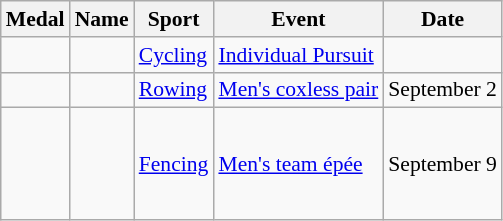<table class="wikitable sortable" style="font-size:90%">
<tr>
<th>Medal</th>
<th>Name</th>
<th>Sport</th>
<th>Event</th>
<th>Date</th>
</tr>
<tr>
<td></td>
<td></td>
<td><a href='#'>Cycling</a></td>
<td><a href='#'>Individual Pursuit</a></td>
</tr>
<tr>
<td></td>
<td> <br></td>
<td><a href='#'>Rowing</a></td>
<td><a href='#'>Men's coxless pair</a></td>
<td>September 2</td>
</tr>
<tr>
<td></td>
<td><br><br> <br><br></td>
<td><a href='#'>Fencing</a></td>
<td><a href='#'>Men's team épée</a></td>
<td>September 9</td>
</tr>
</table>
